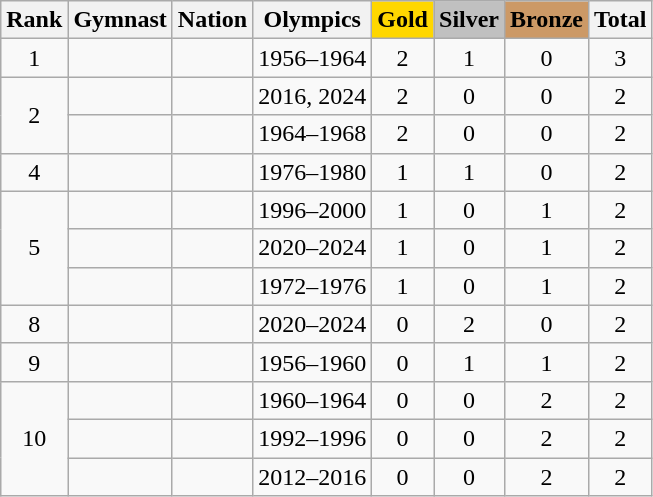<table class="wikitable sortable" style="text-align:center">
<tr>
<th>Rank</th>
<th>Gymnast</th>
<th>Nation</th>
<th>Olympics</th>
<th style="background-color:gold">Gold</th>
<th style="background-color:silver">Silver</th>
<th style="background-color:#cc9966">Bronze</th>
<th>Total</th>
</tr>
<tr>
<td>1</td>
<td align=left></td>
<td align=left></td>
<td>1956–1964</td>
<td>2</td>
<td>1</td>
<td>0</td>
<td>3</td>
</tr>
<tr>
<td rowspan="2">2</td>
<td align=left></td>
<td align=left></td>
<td>2016, 2024</td>
<td>2</td>
<td>0</td>
<td>0</td>
<td>2</td>
</tr>
<tr>
<td align=left></td>
<td align=left></td>
<td>1964–1968</td>
<td>2</td>
<td>0</td>
<td>0</td>
<td>2</td>
</tr>
<tr>
<td>4</td>
<td align=left></td>
<td align=left></td>
<td>1976–1980</td>
<td>1</td>
<td>1</td>
<td>0</td>
<td>2</td>
</tr>
<tr>
<td rowspan=3>5</td>
<td align=left></td>
<td align=left></td>
<td>1996–2000</td>
<td>1</td>
<td>0</td>
<td>1</td>
<td>2</td>
</tr>
<tr>
<td align=left></td>
<td align=left></td>
<td>2020–2024</td>
<td>1</td>
<td>0</td>
<td>1</td>
<td>2</td>
</tr>
<tr>
<td align=left></td>
<td align=left></td>
<td>1972–1976</td>
<td>1</td>
<td>0</td>
<td>1</td>
<td>2</td>
</tr>
<tr>
<td>8</td>
<td align=left></td>
<td align=left></td>
<td>2020–2024</td>
<td>0</td>
<td>2</td>
<td>0</td>
<td>2</td>
</tr>
<tr>
<td>9</td>
<td align=left></td>
<td align=left></td>
<td>1956–1960</td>
<td>0</td>
<td>1</td>
<td>1</td>
<td>2</td>
</tr>
<tr>
<td rowspan=3>10</td>
<td align=left></td>
<td align=left></td>
<td>1960–1964</td>
<td>0</td>
<td>0</td>
<td>2</td>
<td>2</td>
</tr>
<tr>
<td align=left></td>
<td align=left></td>
<td>1992–1996</td>
<td>0</td>
<td>0</td>
<td>2</td>
<td>2</td>
</tr>
<tr>
<td align=left></td>
<td align=left></td>
<td>2012–2016</td>
<td>0</td>
<td>0</td>
<td>2</td>
<td>2</td>
</tr>
</table>
